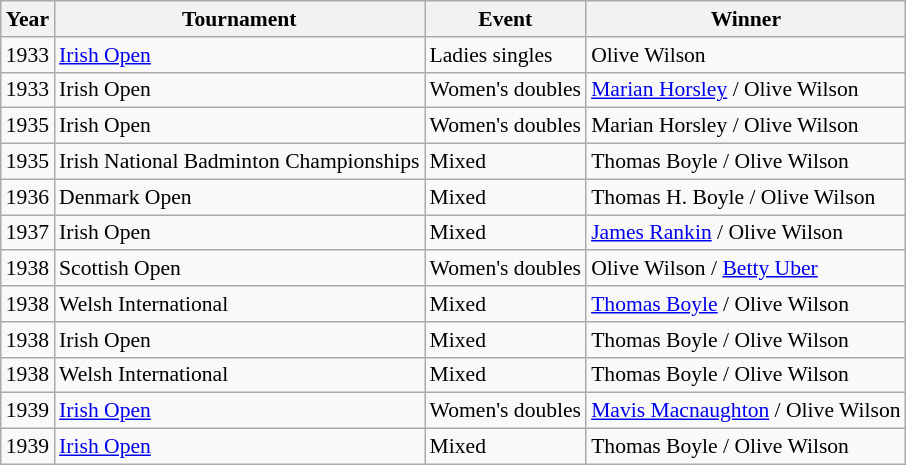<table class=wikitable style=font-size:90%;>
<tr>
<th>Year</th>
<th>Tournament</th>
<th>Event</th>
<th>Winner</th>
</tr>
<tr>
<td>1933</td>
<td><a href='#'>Irish Open</a></td>
<td>Ladies singles</td>
<td>Olive Wilson</td>
</tr>
<tr>
<td>1933</td>
<td>Irish Open</td>
<td>Women's doubles</td>
<td><a href='#'>Marian Horsley</a> / Olive Wilson</td>
</tr>
<tr>
<td>1935</td>
<td>Irish Open</td>
<td>Women's doubles</td>
<td>Marian Horsley / Olive Wilson</td>
</tr>
<tr>
<td>1935</td>
<td>Irish National Badminton Championships</td>
<td>Mixed</td>
<td>Thomas Boyle / Olive Wilson</td>
</tr>
<tr>
<td>1936</td>
<td>Denmark Open</td>
<td>Mixed</td>
<td>Thomas H. Boyle / Olive Wilson</td>
</tr>
<tr>
<td>1937</td>
<td>Irish Open</td>
<td>Mixed</td>
<td><a href='#'>James Rankin</a> / Olive Wilson</td>
</tr>
<tr>
<td>1938</td>
<td>Scottish Open</td>
<td>Women's doubles</td>
<td>Olive Wilson / <a href='#'>Betty Uber</a></td>
</tr>
<tr>
<td>1938</td>
<td>Welsh International</td>
<td>Mixed</td>
<td><a href='#'>Thomas Boyle</a> / Olive Wilson</td>
</tr>
<tr>
<td>1938</td>
<td>Irish Open</td>
<td>Mixed</td>
<td>Thomas Boyle / Olive Wilson</td>
</tr>
<tr>
<td>1938</td>
<td>Welsh International</td>
<td>Mixed</td>
<td>Thomas Boyle / Olive Wilson</td>
</tr>
<tr>
<td>1939</td>
<td><a href='#'>Irish Open</a></td>
<td>Women's doubles</td>
<td><a href='#'>Mavis Macnaughton</a> / Olive Wilson</td>
</tr>
<tr>
<td>1939</td>
<td><a href='#'>Irish Open</a></td>
<td>Mixed</td>
<td>Thomas Boyle / Olive Wilson</td>
</tr>
</table>
